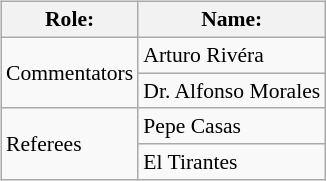<table class=wikitable style="font-size:90%; margin: 0.5em 0 0.5em 1em; float: right; clear: right;">
<tr>
<th>Role:</th>
<th>Name:</th>
</tr>
<tr>
<td rowspan=2>Commentators</td>
<td>Arturo Rivéra</td>
</tr>
<tr>
<td>Dr. Alfonso Morales</td>
</tr>
<tr>
<td rowspan=2>Referees</td>
<td>Pepe Casas</td>
</tr>
<tr>
<td>El Tirantes</td>
</tr>
</table>
